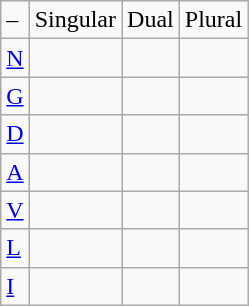<table class="wikitable">
<tr>
<td>–</td>
<td>Singular</td>
<td>Dual</td>
<td>Plural</td>
</tr>
<tr>
<td><a href='#'>N</a></td>
<td><br><em></em></td>
<td><br><em></em></td>
<td><br><em></em></td>
</tr>
<tr>
<td><a href='#'>G</a></td>
<td><br><em></em></td>
<td><br><em></em></td>
<td><br><em></em></td>
</tr>
<tr>
<td><a href='#'>D</a></td>
<td><br><em></em></td>
<td><br><em></em></td>
<td><br><em></em></td>
</tr>
<tr>
<td><a href='#'>A</a></td>
<td><br><em></em></td>
<td><br><em></em></td>
<td><br><em></em></td>
</tr>
<tr>
<td><a href='#'>V</a></td>
<td><br><em></em></td>
<td><br><em></em></td>
<td><br><em></em></td>
</tr>
<tr>
<td><a href='#'>L</a></td>
<td><br><em></em></td>
<td><br><em></em></td>
<td><br><em></em></td>
</tr>
<tr>
<td><a href='#'>I</a></td>
<td><br><em></em></td>
<td><br><em></em></td>
<td><br><em></em></td>
</tr>
</table>
